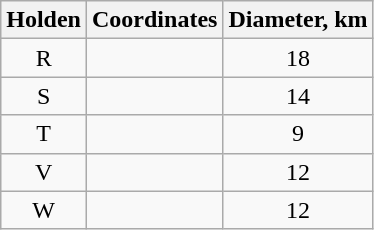<table class="wikitable sortable" style="text-align:center">
<tr>
<th>Holden</th>
<th class="unsortable">Coordinates</th>
<th>Diameter, km</th>
</tr>
<tr>
<td>R</td>
<td></td>
<td>18</td>
</tr>
<tr>
<td>S</td>
<td></td>
<td>14</td>
</tr>
<tr>
<td>T</td>
<td></td>
<td>9</td>
</tr>
<tr>
<td>V</td>
<td></td>
<td>12</td>
</tr>
<tr>
<td>W</td>
<td></td>
<td>12</td>
</tr>
</table>
